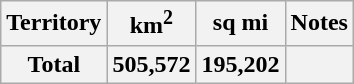<table class="wikitable">
<tr>
<th>Territory</th>
<th>km<sup>2</sup></th>
<th>sq mi</th>
<th>Notes</th>
</tr>
<tr>
<th>Total</th>
<th>505,572</th>
<th>195,202</th>
<th></th>
</tr>
</table>
